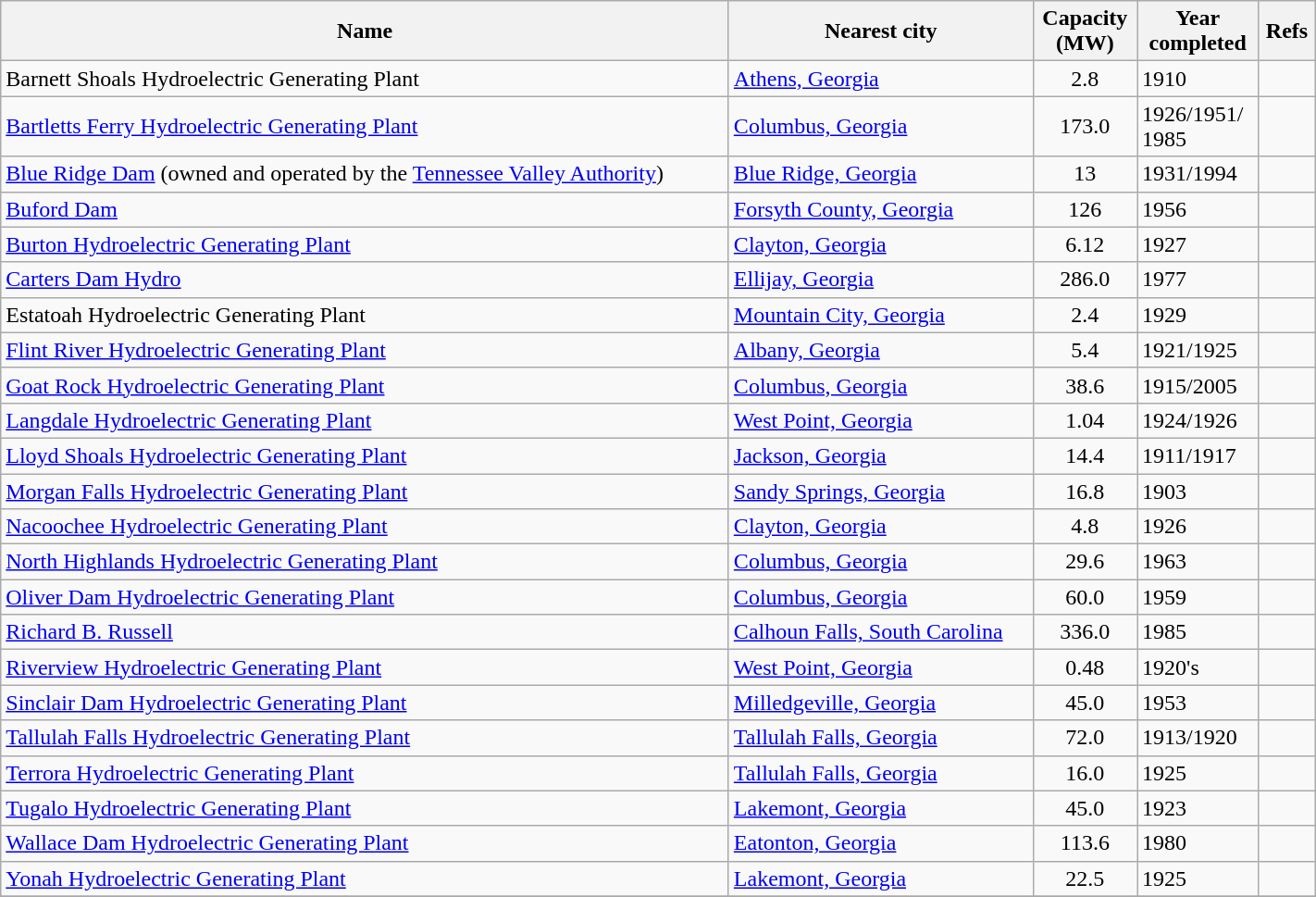<table class="wikitable sortable" width="75%">
<tr>
<th>Name</th>
<th>Nearest city</th>
<th>Capacity<br>(MW)</th>
<th>Year<br>completed</th>
<th>Refs</th>
</tr>
<tr>
<td>Barnett Shoals Hydroelectric Generating Plant</td>
<td><a href='#'>Athens, Georgia</a></td>
<td align="center">2.8</td>
<td>1910</td>
<td></td>
</tr>
<tr>
<td><a href='#'>Bartletts Ferry Hydroelectric Generating Plant</a></td>
<td><a href='#'>Columbus, Georgia</a></td>
<td align="center">173.0</td>
<td>1926/1951/<br>1985</td>
</tr>
<tr>
<td><a href='#'>Blue Ridge Dam</a> (owned and operated by the <a href='#'>Tennessee Valley Authority</a>)</td>
<td><a href='#'>Blue Ridge, Georgia</a></td>
<td align="center">13</td>
<td>1931/1994</td>
<td></td>
</tr>
<tr>
<td><a href='#'>Buford Dam</a></td>
<td><a href='#'>Forsyth County, Georgia</a></td>
<td align="center">126</td>
<td>1956</td>
<td></td>
</tr>
<tr>
<td><a href='#'>Burton Hydroelectric Generating Plant</a></td>
<td><a href='#'>Clayton, Georgia</a></td>
<td align="center">6.12</td>
<td>1927</td>
<td></td>
</tr>
<tr>
<td><a href='#'>Carters Dam Hydro</a></td>
<td><a href='#'>Ellijay, Georgia</a></td>
<td align="center">286.0</td>
<td>1977</td>
<td></td>
</tr>
<tr>
<td>Estatoah Hydroelectric Generating Plant</td>
<td><a href='#'>Mountain City, Georgia</a></td>
<td align="center">2.4</td>
<td>1929</td>
<td></td>
</tr>
<tr>
<td><a href='#'>Flint River Hydroelectric Generating Plant</a></td>
<td><a href='#'>Albany, Georgia</a></td>
<td align="center">5.4</td>
<td>1921/1925</td>
</tr>
<tr>
<td><a href='#'>Goat Rock Hydroelectric Generating Plant</a></td>
<td><a href='#'>Columbus, Georgia</a></td>
<td align="center">38.6</td>
<td>1915/2005</td>
<td></td>
</tr>
<tr>
<td><a href='#'>Langdale Hydroelectric Generating Plant</a></td>
<td><a href='#'>West Point, Georgia</a></td>
<td align="center">1.04</td>
<td>1924/1926</td>
<td></td>
</tr>
<tr>
<td><a href='#'>Lloyd Shoals Hydroelectric Generating Plant</a></td>
<td><a href='#'>Jackson, Georgia</a></td>
<td align="center">14.4</td>
<td>1911/1917</td>
<td></td>
</tr>
<tr>
<td><a href='#'>Morgan Falls Hydroelectric Generating Plant</a></td>
<td><a href='#'>Sandy Springs, Georgia</a></td>
<td align="center">16.8</td>
<td>1903</td>
<td></td>
</tr>
<tr>
<td><a href='#'>Nacoochee Hydroelectric Generating Plant</a></td>
<td><a href='#'>Clayton, Georgia</a></td>
<td align="center">4.8</td>
<td>1926</td>
<td></td>
</tr>
<tr>
<td><a href='#'>North Highlands Hydroelectric Generating Plant</a></td>
<td><a href='#'>Columbus, Georgia</a></td>
<td align="center">29.6</td>
<td>1963</td>
<td></td>
</tr>
<tr>
<td><a href='#'>Oliver Dam Hydroelectric Generating Plant</a></td>
<td><a href='#'>Columbus, Georgia</a></td>
<td align="center">60.0</td>
<td>1959</td>
<td></td>
</tr>
<tr>
<td><a href='#'>Richard B. Russell</a></td>
<td><a href='#'>Calhoun Falls, South Carolina</a></td>
<td align="center">336.0</td>
<td>1985</td>
<td></td>
</tr>
<tr>
<td><a href='#'>Riverview Hydroelectric Generating Plant</a></td>
<td><a href='#'>West Point, Georgia</a></td>
<td align="center">0.48</td>
<td>1920's</td>
<td></td>
</tr>
<tr>
<td><a href='#'>Sinclair Dam Hydroelectric Generating Plant</a></td>
<td><a href='#'>Milledgeville, Georgia</a></td>
<td align="center">45.0</td>
<td>1953</td>
<td></td>
</tr>
<tr>
<td><a href='#'>Tallulah Falls Hydroelectric Generating Plant</a></td>
<td><a href='#'>Tallulah Falls, Georgia</a></td>
<td align="center">72.0</td>
<td>1913/1920</td>
<td></td>
</tr>
<tr>
<td><a href='#'>Terrora Hydroelectric Generating Plant</a></td>
<td><a href='#'>Tallulah Falls, Georgia</a></td>
<td align="center">16.0</td>
<td>1925</td>
<td></td>
</tr>
<tr>
<td><a href='#'>Tugalo Hydroelectric Generating Plant</a></td>
<td><a href='#'>Lakemont, Georgia</a></td>
<td align="center">45.0</td>
<td>1923</td>
</tr>
<tr>
<td><a href='#'>Wallace Dam Hydroelectric Generating Plant</a></td>
<td><a href='#'>Eatonton, Georgia</a></td>
<td align="center">113.6</td>
<td>1980</td>
<td></td>
</tr>
<tr>
<td><a href='#'>Yonah Hydroelectric Generating Plant</a></td>
<td><a href='#'>Lakemont, Georgia</a></td>
<td align="center">22.5</td>
<td>1925</td>
<td></td>
</tr>
<tr>
</tr>
</table>
